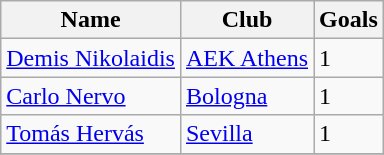<table class="wikitable">
<tr>
<th>Name</th>
<th>Club</th>
<th>Goals</th>
</tr>
<tr>
<td> <a href='#'>Demis Nikolaidis</a></td>
<td><a href='#'>AEK Athens</a></td>
<td>1</td>
</tr>
<tr>
<td> <a href='#'>Carlo Nervo</a></td>
<td><a href='#'>Bologna</a></td>
<td>1</td>
</tr>
<tr>
<td> <a href='#'>Tomás Hervás</a></td>
<td><a href='#'>Sevilla</a></td>
<td>1</td>
</tr>
<tr>
</tr>
</table>
